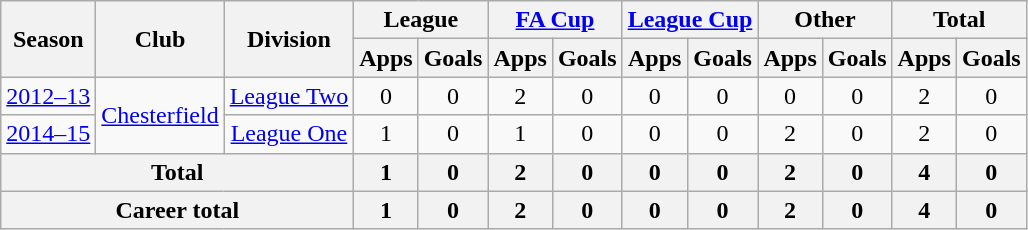<table class="wikitable" style="text-align:center;">
<tr>
<th rowspan="2">Season</th>
<th rowspan="2">Club</th>
<th rowspan="2">Division</th>
<th colspan="2">League</th>
<th colspan="2"><a href='#'>FA Cup</a></th>
<th colspan="2"><a href='#'>League Cup</a></th>
<th colspan="2">Other</th>
<th colspan="2">Total</th>
</tr>
<tr>
<th>Apps</th>
<th>Goals</th>
<th>Apps</th>
<th>Goals</th>
<th>Apps</th>
<th>Goals</th>
<th>Apps</th>
<th>Goals</th>
<th>Apps</th>
<th>Goals</th>
</tr>
<tr>
<td><a href='#'>2012–13</a></td>
<td rowspan="2"><a href='#'>Chesterfield</a></td>
<td><a href='#'>League Two</a></td>
<td>0</td>
<td>0</td>
<td>2</td>
<td>0</td>
<td>0</td>
<td>0</td>
<td>0</td>
<td>0</td>
<td>2</td>
<td>0</td>
</tr>
<tr>
<td><a href='#'>2014–15</a></td>
<td><a href='#'>League One</a></td>
<td>1</td>
<td>0</td>
<td>1</td>
<td>0</td>
<td>0</td>
<td>0</td>
<td>2</td>
<td>0</td>
<td>2</td>
<td>0</td>
</tr>
<tr>
<th colspan="3">Total</th>
<th>1</th>
<th>0</th>
<th>2</th>
<th>0</th>
<th>0</th>
<th>0</th>
<th>2</th>
<th>0</th>
<th>4</th>
<th>0</th>
</tr>
<tr>
<th colspan="3">Career total</th>
<th>1</th>
<th>0</th>
<th>2</th>
<th>0</th>
<th>0</th>
<th>0</th>
<th>2</th>
<th>0</th>
<th>4</th>
<th>0</th>
</tr>
</table>
